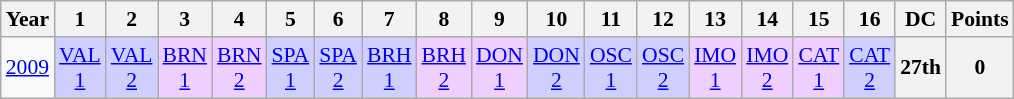<table class="wikitable" style="text-align:center; font-size:90%">
<tr>
<th>Year</th>
<th>1</th>
<th>2</th>
<th>3</th>
<th>4</th>
<th>5</th>
<th>6</th>
<th>7</th>
<th>8</th>
<th>9</th>
<th>10</th>
<th>11</th>
<th>12</th>
<th>13</th>
<th>14</th>
<th>15</th>
<th>16</th>
<th>DC</th>
<th>Points</th>
</tr>
<tr>
<td><a href='#'>2009</a></td>
<td style="background:#CFCFFF;"><a href='#'>VAL<br>1</a><br></td>
<td style="background:#CFCFFF;"><a href='#'>VAL<br>2</a><br></td>
<td style="background:#EFCFFF;"><a href='#'>BRN<br>1</a><br></td>
<td style="background:#EFCFFF;"><a href='#'>BRN<br>2</a><br></td>
<td style="background:#CFCFFF;"><a href='#'>SPA<br>1</a><br></td>
<td style="background:#CFCFFF;"><a href='#'>SPA<br>2</a><br></td>
<td style="background:#CFCFFF;"><a href='#'>BRH<br>1</a><br></td>
<td style="background:#EFCFFF;"><a href='#'>BRH<br>2</a><br></td>
<td style="background:#EFCFFF;"><a href='#'>DON<br>1</a><br></td>
<td style="background:#CFCFFF;"><a href='#'>DON<br>2</a><br></td>
<td style="background:#CFCFFF;"><a href='#'>OSC<br>1</a><br></td>
<td style="background:#CFCFFF;"><a href='#'>OSC<br>2</a><br></td>
<td style="background:#EFCFFF;"><a href='#'>IMO<br>1</a><br></td>
<td style="background:#EFCFFF;"><a href='#'>IMO<br>2</a><br></td>
<td style="background:#EFCFFF;"><a href='#'>CAT<br>1</a><br></td>
<td style="background:#CFCFFF;"><a href='#'>CAT<br>2</a><br></td>
<th>27th</th>
<th>0</th>
</tr>
</table>
